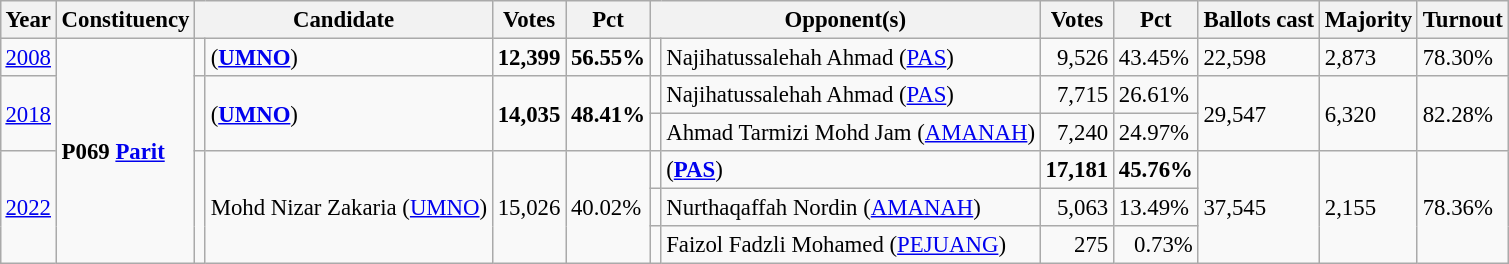<table class="wikitable" style="margin:0.5em ; font-size:95%">
<tr>
<th>Year</th>
<th>Constituency</th>
<th colspan=2>Candidate</th>
<th>Votes</th>
<th>Pct</th>
<th colspan=2>Opponent(s)</th>
<th>Votes</th>
<th>Pct</th>
<th>Ballots cast</th>
<th>Majority</th>
<th>Turnout</th>
</tr>
<tr>
<td><a href='#'>2008</a></td>
<td rowspan=6><strong>P069 <a href='#'>Parit</a></strong></td>
<td></td>
<td> (<a href='#'><strong>UMNO</strong></a>)</td>
<td align="right"><strong>12,399</strong></td>
<td><strong>56.55%</strong></td>
<td></td>
<td>Najihatussalehah Ahmad (<a href='#'>PAS</a>)</td>
<td align="right">9,526</td>
<td>43.45%</td>
<td>22,598</td>
<td>2,873</td>
<td>78.30%</td>
</tr>
<tr>
<td rowspan=2><a href='#'>2018</a></td>
<td rowspan=2 ></td>
<td rowspan=2> (<a href='#'><strong>UMNO</strong></a>)</td>
<td rowspan=2 align="right"><strong>14,035</strong></td>
<td rowspan=2><strong>48.41%</strong></td>
<td></td>
<td>Najihatussalehah Ahmad (<a href='#'>PAS</a>)</td>
<td align="right">7,715</td>
<td>26.61%</td>
<td rowspan=2>29,547</td>
<td rowspan=2>6,320</td>
<td rowspan=2>82.28%</td>
</tr>
<tr>
<td></td>
<td>Ahmad Tarmizi Mohd Jam (<a href='#'>AMANAH</a>)</td>
<td align="right">7,240</td>
<td>24.97%</td>
</tr>
<tr>
<td rowspan="3"><a href='#'>2022</a></td>
<td rowspan="3" ></td>
<td rowspan="3">Mohd Nizar Zakaria (<a href='#'>UMNO</a>)</td>
<td rowspan="3" align="right">15,026</td>
<td rowspan="3">40.02%</td>
<td bgcolor=></td>
<td>  (<a href='#'><strong>PAS</strong></a>)</td>
<td align="right"><strong>17,181</strong></td>
<td><strong>45.76%</strong></td>
<td rowspan="3">37,545</td>
<td rowspan="3">2,155</td>
<td rowspan="3">78.36%</td>
</tr>
<tr>
<td></td>
<td>Nurthaqaffah Nordin (<a href='#'>AMANAH</a>)</td>
<td align="right">5,063</td>
<td>13.49%</td>
</tr>
<tr>
<td bgcolor=></td>
<td>Faizol Fadzli Mohamed (<a href='#'>PEJUANG</a>)</td>
<td align="right">275</td>
<td align="right">0.73%</td>
</tr>
</table>
